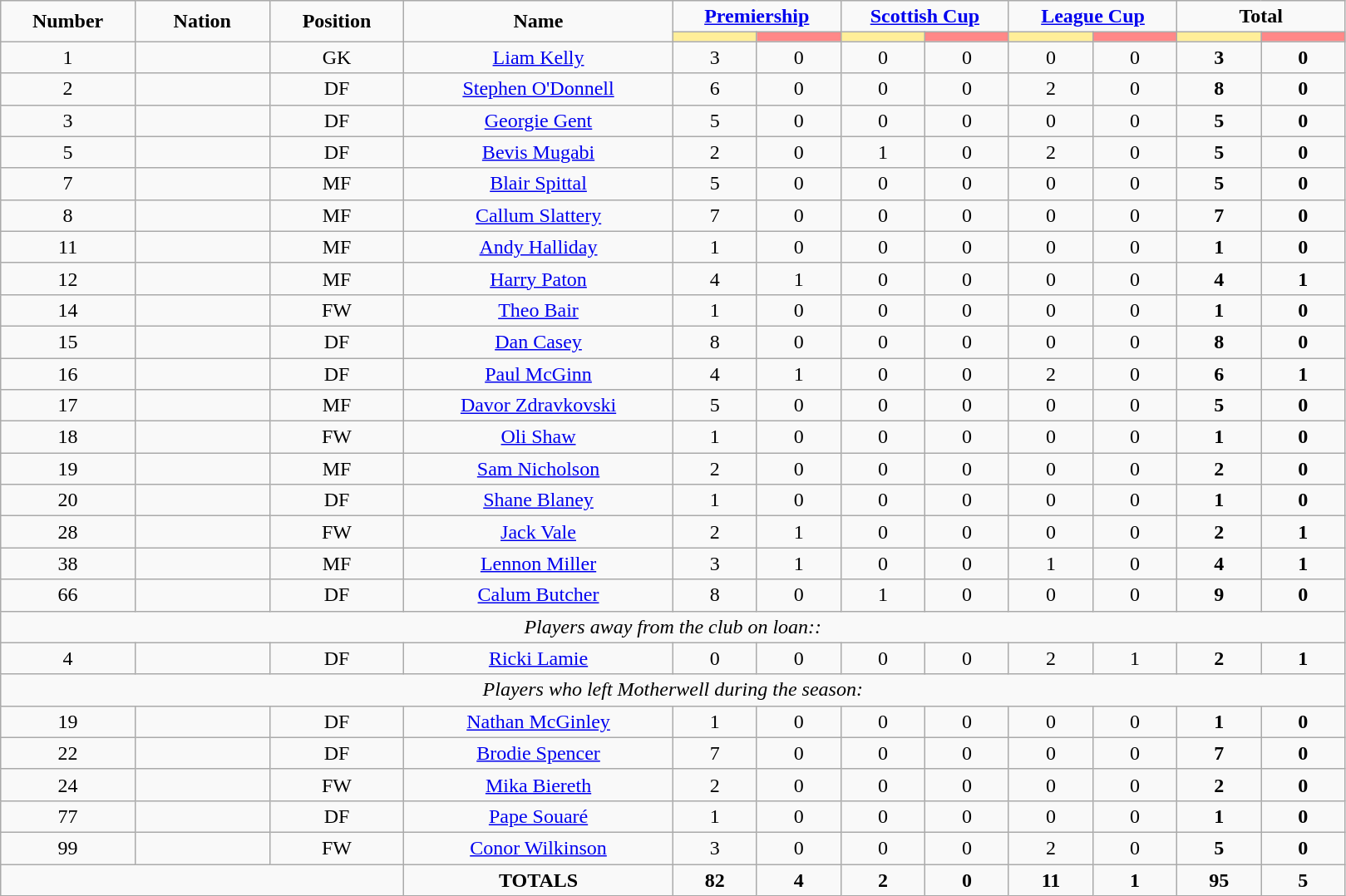<table class="wikitable" style="font-size: 100%; text-align: center;">
<tr>
<td rowspan="2" width="10%" align="center"><strong>Number</strong></td>
<td rowspan="2" width="10%" align="center"><strong>Nation</strong></td>
<td rowspan="2" width="10%" align="center"><strong>Position</strong></td>
<td rowspan="2" width="20%" align="center"><strong>Name</strong></td>
<td colspan="2" align="center"><strong><a href='#'>Premiership</a></strong></td>
<td colspan="2" align="center"><strong><a href='#'>Scottish Cup</a></strong></td>
<td colspan="2" align="center"><strong><a href='#'>League Cup</a></strong></td>
<td colspan="2" align="center"><strong>Total </strong></td>
</tr>
<tr>
<th width=60 style="background: #FFEE99"></th>
<th width=60 style="background: #FF8888"></th>
<th width=60 style="background: #FFEE99"></th>
<th width=60 style="background: #FF8888"></th>
<th width=60 style="background: #FFEE99"></th>
<th width=60 style="background: #FF8888"></th>
<th width=60 style="background: #FFEE99"></th>
<th width=60 style="background: #FF8888"></th>
</tr>
<tr>
<td>1</td>
<td></td>
<td>GK</td>
<td><a href='#'>Liam Kelly</a></td>
<td>3</td>
<td>0</td>
<td>0</td>
<td>0</td>
<td>0</td>
<td>0</td>
<td><strong>3</strong></td>
<td><strong>0</strong></td>
</tr>
<tr>
<td>2</td>
<td></td>
<td>DF</td>
<td><a href='#'>Stephen O'Donnell</a></td>
<td>6</td>
<td>0</td>
<td>0</td>
<td>0</td>
<td>2</td>
<td>0</td>
<td><strong>8</strong></td>
<td><strong>0</strong></td>
</tr>
<tr>
<td>3</td>
<td></td>
<td>DF</td>
<td><a href='#'>Georgie Gent</a></td>
<td>5</td>
<td>0</td>
<td>0</td>
<td>0</td>
<td>0</td>
<td>0</td>
<td><strong>5</strong></td>
<td><strong>0</strong></td>
</tr>
<tr>
<td>5</td>
<td></td>
<td>DF</td>
<td><a href='#'>Bevis Mugabi</a></td>
<td>2</td>
<td>0</td>
<td>1</td>
<td>0</td>
<td>2</td>
<td>0</td>
<td><strong>5</strong></td>
<td><strong>0</strong></td>
</tr>
<tr>
<td>7</td>
<td></td>
<td>MF</td>
<td><a href='#'>Blair Spittal</a></td>
<td>5</td>
<td>0</td>
<td>0</td>
<td>0</td>
<td>0</td>
<td>0</td>
<td><strong>5</strong></td>
<td><strong>0</strong></td>
</tr>
<tr>
<td>8</td>
<td></td>
<td>MF</td>
<td><a href='#'>Callum Slattery</a></td>
<td>7</td>
<td>0</td>
<td>0</td>
<td>0</td>
<td>0</td>
<td>0</td>
<td><strong>7</strong></td>
<td><strong>0</strong></td>
</tr>
<tr>
<td>11</td>
<td></td>
<td>MF</td>
<td><a href='#'>Andy Halliday</a></td>
<td>1</td>
<td>0</td>
<td>0</td>
<td>0</td>
<td>0</td>
<td>0</td>
<td><strong>1</strong></td>
<td><strong>0</strong></td>
</tr>
<tr>
<td>12</td>
<td></td>
<td>MF</td>
<td><a href='#'>Harry Paton</a></td>
<td>4</td>
<td>1</td>
<td>0</td>
<td>0</td>
<td>0</td>
<td>0</td>
<td><strong>4</strong></td>
<td><strong>1</strong></td>
</tr>
<tr>
<td>14</td>
<td></td>
<td>FW</td>
<td><a href='#'>Theo Bair</a></td>
<td>1</td>
<td>0</td>
<td>0</td>
<td>0</td>
<td>0</td>
<td>0</td>
<td><strong>1</strong></td>
<td><strong>0</strong></td>
</tr>
<tr>
<td>15</td>
<td></td>
<td>DF</td>
<td><a href='#'>Dan Casey</a></td>
<td>8</td>
<td>0</td>
<td>0</td>
<td>0</td>
<td>0</td>
<td>0</td>
<td><strong>8</strong></td>
<td><strong>0</strong></td>
</tr>
<tr>
<td>16</td>
<td></td>
<td>DF</td>
<td><a href='#'>Paul McGinn</a></td>
<td>4</td>
<td>1</td>
<td>0</td>
<td>0</td>
<td>2</td>
<td>0</td>
<td><strong>6</strong></td>
<td><strong>1</strong></td>
</tr>
<tr>
<td>17</td>
<td></td>
<td>MF</td>
<td><a href='#'>Davor Zdravkovski</a></td>
<td>5</td>
<td>0</td>
<td>0</td>
<td>0</td>
<td>0</td>
<td>0</td>
<td><strong>5</strong></td>
<td><strong>0</strong></td>
</tr>
<tr>
<td>18</td>
<td></td>
<td>FW</td>
<td><a href='#'>Oli Shaw</a></td>
<td>1</td>
<td>0</td>
<td>0</td>
<td>0</td>
<td>0</td>
<td>0</td>
<td><strong>1</strong></td>
<td><strong>0</strong></td>
</tr>
<tr>
<td>19</td>
<td></td>
<td>MF</td>
<td><a href='#'>Sam Nicholson</a></td>
<td>2</td>
<td>0</td>
<td>0</td>
<td>0</td>
<td>0</td>
<td>0</td>
<td><strong>2</strong></td>
<td><strong>0</strong></td>
</tr>
<tr>
<td>20</td>
<td></td>
<td>DF</td>
<td><a href='#'>Shane Blaney</a></td>
<td>1</td>
<td>0</td>
<td>0</td>
<td>0</td>
<td>0</td>
<td>0</td>
<td><strong>1</strong></td>
<td><strong>0</strong></td>
</tr>
<tr>
<td>28</td>
<td></td>
<td>FW</td>
<td><a href='#'>Jack Vale</a></td>
<td>2</td>
<td>1</td>
<td>0</td>
<td>0</td>
<td>0</td>
<td>0</td>
<td><strong>2</strong></td>
<td><strong>1</strong></td>
</tr>
<tr>
<td>38</td>
<td></td>
<td>MF</td>
<td><a href='#'>Lennon Miller</a></td>
<td>3</td>
<td>1</td>
<td>0</td>
<td>0</td>
<td>1</td>
<td>0</td>
<td><strong>4</strong></td>
<td><strong>1</strong></td>
</tr>
<tr>
<td>66</td>
<td></td>
<td>DF</td>
<td><a href='#'>Calum Butcher</a></td>
<td>8</td>
<td>0</td>
<td>1</td>
<td>0</td>
<td>0</td>
<td>0</td>
<td><strong>9</strong></td>
<td><strong>0</strong></td>
</tr>
<tr>
<td colspan="14"><em>Players away from the club on loan::</em></td>
</tr>
<tr>
<td>4</td>
<td></td>
<td>DF</td>
<td><a href='#'>Ricki Lamie</a></td>
<td>0</td>
<td>0</td>
<td>0</td>
<td>0</td>
<td>2</td>
<td>1</td>
<td><strong>2</strong></td>
<td><strong>1</strong></td>
</tr>
<tr>
<td colspan="14"><em>Players who left Motherwell during the season:</em></td>
</tr>
<tr>
<td>19</td>
<td></td>
<td>DF</td>
<td><a href='#'>Nathan McGinley</a></td>
<td>1</td>
<td>0</td>
<td>0</td>
<td>0</td>
<td>0</td>
<td>0</td>
<td><strong>1</strong></td>
<td><strong>0</strong></td>
</tr>
<tr>
<td>22</td>
<td></td>
<td>DF</td>
<td><a href='#'>Brodie Spencer</a></td>
<td>7</td>
<td>0</td>
<td>0</td>
<td>0</td>
<td>0</td>
<td>0</td>
<td><strong>7</strong></td>
<td><strong>0</strong></td>
</tr>
<tr>
<td>24</td>
<td></td>
<td>FW</td>
<td><a href='#'>Mika Biereth</a></td>
<td>2</td>
<td>0</td>
<td>0</td>
<td>0</td>
<td>0</td>
<td>0</td>
<td><strong>2</strong></td>
<td><strong>0</strong></td>
</tr>
<tr>
<td>77</td>
<td></td>
<td>DF</td>
<td><a href='#'>Pape Souaré</a></td>
<td>1</td>
<td>0</td>
<td>0</td>
<td>0</td>
<td>0</td>
<td>0</td>
<td><strong>1</strong></td>
<td><strong>0</strong></td>
</tr>
<tr>
<td>99</td>
<td></td>
<td>FW</td>
<td><a href='#'>Conor Wilkinson</a></td>
<td>3</td>
<td>0</td>
<td>0</td>
<td>0</td>
<td>2</td>
<td>0</td>
<td><strong>5</strong></td>
<td><strong>0</strong></td>
</tr>
<tr>
<td colspan="3"></td>
<td><strong>TOTALS</strong></td>
<td><strong>82</strong></td>
<td><strong>4</strong></td>
<td><strong>2</strong></td>
<td><strong>0</strong></td>
<td><strong>11</strong></td>
<td><strong>1</strong></td>
<td><strong>95</strong></td>
<td><strong>5</strong></td>
</tr>
</table>
